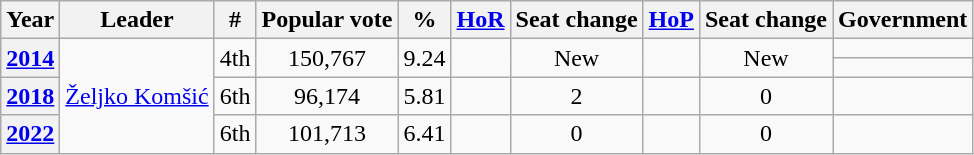<table class="wikitable" style="text-align:center">
<tr>
<th>Year</th>
<th>Leader</th>
<th>#</th>
<th>Popular vote</th>
<th>%</th>
<th><a href='#'>HoR</a></th>
<th>Seat change</th>
<th><a href='#'>HoP</a></th>
<th>Seat change</th>
<th>Government</th>
</tr>
<tr>
<th rowspan=2><a href='#'>2014</a></th>
<td rowspan=4><a href='#'>Željko Komšić</a></td>
<td rowspan=2>4th</td>
<td rowspan=2>150,767</td>
<td rowspan=2>9.24</td>
<td rowspan=2></td>
<td rowspan=2>New</td>
<td rowspan=2></td>
<td rowspan=2>New</td>
<td></td>
</tr>
<tr>
<td></td>
</tr>
<tr>
<th><a href='#'>2018</a></th>
<td>6th</td>
<td>96,174</td>
<td>5.81</td>
<td></td>
<td> 2</td>
<td></td>
<td> 0</td>
<td></td>
</tr>
<tr>
<th><a href='#'>2022</a></th>
<td>6th</td>
<td>101,713</td>
<td>6.41</td>
<td></td>
<td> 0</td>
<td></td>
<td> 0</td>
<td></td>
</tr>
</table>
